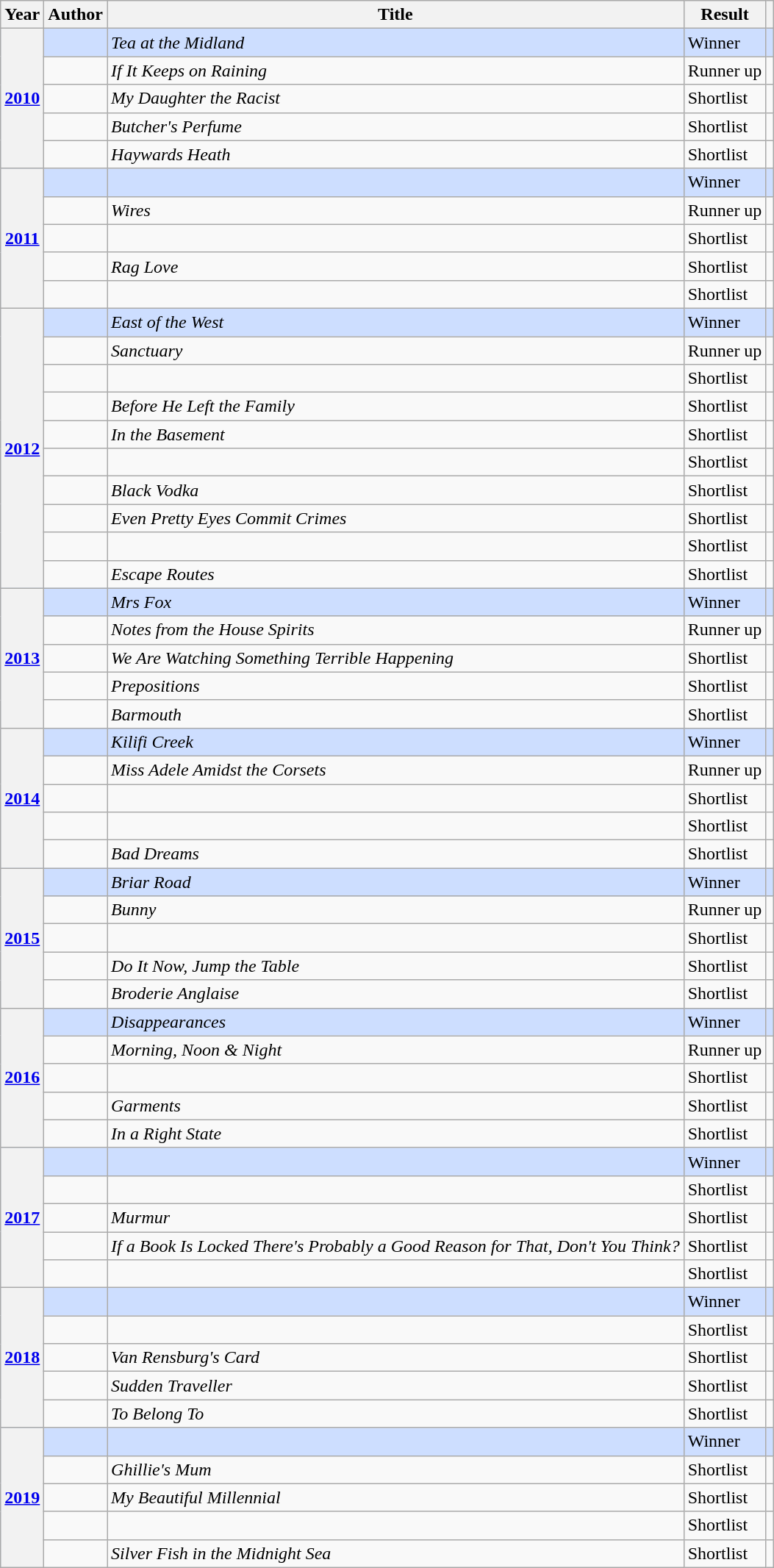<table class="wikitable sortable mw-collapsible">
<tr>
<th scope=col>Year</th>
<th scope=col>Author</th>
<th scope=col>Title</th>
<th scope=col>Result</th>
<th scope=col class="unsortable"></th>
</tr>
<tr style="background:#cddeff">
<th scope=rowgroup rowspan="5"><a href='#'>2010</a></th>
<td></td>
<td><em>Tea at the Midland</em></td>
<td data-sort-value="1">Winner</td>
<td></td>
</tr>
<tr>
<td></td>
<td><em>If It Keeps on Raining</em></td>
<td data-sort-value="2">Runner up</td>
<td></td>
</tr>
<tr>
<td></td>
<td><em>My Daughter the Racist</em></td>
<td data-sort-value="3">Shortlist</td>
<td></td>
</tr>
<tr>
<td></td>
<td><em>Butcher's Perfume</em></td>
<td data-sort-value="3">Shortlist</td>
<td></td>
</tr>
<tr>
<td></td>
<td><em>Haywards Heath</em></td>
<td data-sort-value="3">Shortlist</td>
<td></td>
</tr>
<tr style="background:#cddeff">
<th scope=rowgroup rowspan="5"><a href='#'>2011</a></th>
<td></td>
<td><em></em></td>
<td data-sort-value="1">Winner</td>
<td></td>
</tr>
<tr>
<td></td>
<td><em>Wires</em></td>
<td data-sort-value="2">Runner up</td>
<td></td>
</tr>
<tr>
<td></td>
<td><em></em></td>
<td data-sort-value="3">Shortlist</td>
<td></td>
</tr>
<tr>
<td></td>
<td><em>Rag Love</em></td>
<td data-sort-value="3">Shortlist</td>
<td></td>
</tr>
<tr>
<td></td>
<td><em></em></td>
<td data-sort-value="3">Shortlist</td>
<td></td>
</tr>
<tr style="background:#cddeff">
<th scope=rowgroup rowspan="10"><a href='#'>2012</a></th>
<td></td>
<td><em>East of the West</em></td>
<td data-sort-value="1">Winner</td>
<td></td>
</tr>
<tr>
<td></td>
<td><em>Sanctuary</em></td>
<td data-sort-value="2">Runner up</td>
<td></td>
</tr>
<tr>
<td></td>
<td><em></em></td>
<td data-sort-value="3">Shortlist</td>
<td></td>
</tr>
<tr>
<td></td>
<td><em>Before He Left the Family</em></td>
<td data-sort-value="3">Shortlist</td>
<td></td>
</tr>
<tr>
<td></td>
<td><em>In the Basement</em></td>
<td data-sort-value="3">Shortlist</td>
<td></td>
</tr>
<tr>
<td></td>
<td><em></em></td>
<td data-sort-value="3">Shortlist</td>
<td></td>
</tr>
<tr>
<td></td>
<td><em>Black Vodka</em></td>
<td data-sort-value="3">Shortlist</td>
<td></td>
</tr>
<tr>
<td></td>
<td><em>Even Pretty Eyes Commit Crimes</em></td>
<td data-sort-value="3">Shortlist</td>
<td></td>
</tr>
<tr>
<td></td>
<td><em></em></td>
<td data-sort-value="3">Shortlist</td>
<td></td>
</tr>
<tr>
<td></td>
<td><em>Escape Routes</em></td>
<td data-sort-value="3">Shortlist</td>
<td></td>
</tr>
<tr style="background:#cddeff">
<th scope=rowgroup rowspan="5"><a href='#'>2013</a></th>
<td></td>
<td><em>Mrs Fox</em></td>
<td data-sort-value="1">Winner</td>
<td><em></em></td>
</tr>
<tr>
<td></td>
<td><em>Notes from the House Spirits</em></td>
<td data-sort-value="2">Runner up</td>
<td><em></em></td>
</tr>
<tr>
<td></td>
<td><em>We Are Watching Something Terrible Happening</em></td>
<td data-sort-value="3">Shortlist</td>
<td></td>
</tr>
<tr>
<td></td>
<td><em>Prepositions</em></td>
<td data-sort-value="3">Shortlist</td>
<td></td>
</tr>
<tr>
<td></td>
<td><em>Barmouth</em></td>
<td data-sort-value="3">Shortlist</td>
<td></td>
</tr>
<tr style="background:#cddeff">
<th scope=rowgroup rowspan="5"><a href='#'>2014</a></th>
<td></td>
<td><em>Kilifi Creek</em></td>
<td data-sort-value="1">Winner</td>
<td></td>
</tr>
<tr>
<td></td>
<td><em>Miss Adele Amidst the Corsets</em></td>
<td data-sort-value="2">Runner up</td>
<td></td>
</tr>
<tr>
<td></td>
<td><em></em></td>
<td data-sort-value="3">Shortlist</td>
<td></td>
</tr>
<tr>
<td></td>
<td><em></em></td>
<td data-sort-value="3">Shortlist</td>
<td></td>
</tr>
<tr>
<td></td>
<td><em>Bad Dreams</em></td>
<td data-sort-value="3">Shortlist</td>
<td></td>
</tr>
<tr style="background:#cddeff">
<th scope=rowgroup rowspan="5"><a href='#'>2015</a></th>
<td></td>
<td><em>Briar Road</em></td>
<td data-sort-value="1">Winner</td>
<td></td>
</tr>
<tr>
<td></td>
<td><em>Bunny</em></td>
<td data-sort-value="2">Runner up</td>
<td></td>
</tr>
<tr>
<td></td>
<td><em></em></td>
<td data-sort-value="3">Shortlist</td>
<td></td>
</tr>
<tr>
<td></td>
<td><em>Do It Now, Jump the Table</em></td>
<td data-sort-value="3">Shortlist</td>
<td></td>
</tr>
<tr>
<td></td>
<td><em>Broderie Anglaise</em></td>
<td data-sort-value="3">Shortlist</td>
<td></td>
</tr>
<tr style="background:#cddeff">
<th scope=rowgroup rowspan="5"><a href='#'>2016</a></th>
<td></td>
<td><em>Disappearances</em></td>
<td data-sort-value="1">Winner</td>
<td></td>
</tr>
<tr>
<td></td>
<td><em>Morning, Noon & Night</em></td>
<td data-sort-value="2">Runner up</td>
<td></td>
</tr>
<tr>
<td></td>
<td><em></em></td>
<td data-sort-value="3">Shortlist</td>
<td></td>
</tr>
<tr>
<td></td>
<td><em>Garments</em></td>
<td data-sort-value="3">Shortlist</td>
<td></td>
</tr>
<tr>
<td></td>
<td><em>In a Right State</em></td>
<td data-sort-value="3">Shortlist</td>
<td></td>
</tr>
<tr style="background:#cddeff">
<th scope=rowgroup rowspan="5"><a href='#'>2017</a></th>
<td></td>
<td><em></em></td>
<td data-sort-value="1">Winner</td>
<td></td>
</tr>
<tr>
<td></td>
<td><em></em></td>
<td data-sort-value="3">Shortlist</td>
<td></td>
</tr>
<tr>
<td></td>
<td><em>Murmur</em></td>
<td data-sort-value="3">Shortlist</td>
<td></td>
</tr>
<tr>
<td></td>
<td><em>If a Book Is Locked There's Probably a Good Reason for That, Don't You Think?</em></td>
<td data-sort-value="3">Shortlist</td>
<td></td>
</tr>
<tr>
<td></td>
<td><em></em></td>
<td data-sort-value="3">Shortlist</td>
<td></td>
</tr>
<tr style="background:#cddeff">
<th scope=rowgroup rowspan="5"><a href='#'>2018</a></th>
<td></td>
<td><em></em></td>
<td data-sort-value="1">Winner</td>
<td></td>
</tr>
<tr>
<td></td>
<td><em></em></td>
<td data-sort-value="3">Shortlist</td>
<td></td>
</tr>
<tr>
<td></td>
<td><em>Van Rensburg's Card</em></td>
<td data-sort-value="3">Shortlist</td>
<td></td>
</tr>
<tr>
<td></td>
<td><em>Sudden Traveller</em></td>
<td data-sort-value="3">Shortlist</td>
<td></td>
</tr>
<tr>
<td></td>
<td><em>To Belong To</em></td>
<td data-sort-value="3">Shortlist</td>
<td></td>
</tr>
<tr style="background:#cddeff">
<th scope=rowgroup rowspan="5"><a href='#'>2019</a></th>
<td></td>
<td><em></em></td>
<td data-sort-value="1">Winner</td>
<td></td>
</tr>
<tr>
<td></td>
<td><em>Ghillie's Mum</em></td>
<td data-sort-value="3">Shortlist</td>
<td></td>
</tr>
<tr>
<td></td>
<td><em>My Beautiful Millennial</em></td>
<td data-sort-value="3">Shortlist</td>
<td></td>
</tr>
<tr>
<td></td>
<td><em></em></td>
<td data-sort-value="3">Shortlist</td>
<td></td>
</tr>
<tr>
<td></td>
<td><em>Silver Fish in the Midnight Sea</em></td>
<td data-sort-value="3">Shortlist</td>
<td></td>
</tr>
</table>
